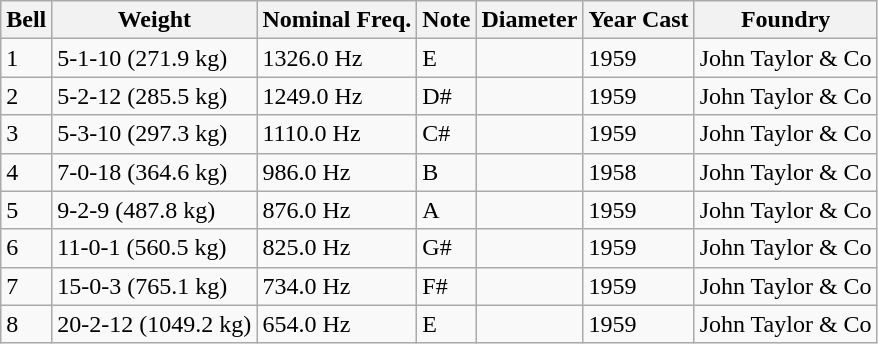<table class="wikitable">
<tr>
<th>Bell</th>
<th>Weight</th>
<th>Nominal Freq.</th>
<th>Note</th>
<th>Diameter</th>
<th>Year Cast</th>
<th>Foundry</th>
</tr>
<tr>
<td>1</td>
<td>5-1-10 (271.9 kg)</td>
<td>1326.0 Hz</td>
<td>E</td>
<td></td>
<td>1959</td>
<td>John Taylor & Co</td>
</tr>
<tr>
<td>2</td>
<td>5-2-12 (285.5 kg)</td>
<td>1249.0 Hz</td>
<td>D#</td>
<td></td>
<td>1959</td>
<td>John Taylor & Co</td>
</tr>
<tr>
<td>3</td>
<td>5-3-10 (297.3 kg)</td>
<td>1110.0 Hz</td>
<td>C#</td>
<td></td>
<td>1959</td>
<td>John Taylor & Co</td>
</tr>
<tr>
<td>4</td>
<td>7-0-18 (364.6 kg)</td>
<td>986.0 Hz</td>
<td>B</td>
<td></td>
<td>1958</td>
<td>John Taylor & Co</td>
</tr>
<tr>
<td>5</td>
<td>9-2-9 (487.8 kg)</td>
<td>876.0 Hz</td>
<td>A</td>
<td></td>
<td>1959</td>
<td>John Taylor & Co</td>
</tr>
<tr>
<td>6</td>
<td>11-0-1 (560.5 kg)</td>
<td>825.0 Hz</td>
<td>G#</td>
<td></td>
<td>1959</td>
<td>John Taylor & Co</td>
</tr>
<tr>
<td>7</td>
<td>15-0-3 (765.1 kg)</td>
<td>734.0 Hz</td>
<td>F#</td>
<td></td>
<td>1959</td>
<td>John Taylor & Co</td>
</tr>
<tr>
<td>8</td>
<td>20-2-12 (1049.2 kg)</td>
<td>654.0 Hz</td>
<td>E</td>
<td></td>
<td>1959</td>
<td>John Taylor & Co</td>
</tr>
</table>
